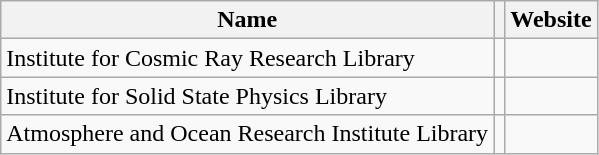<table class="wikitable">
<tr>
<th>Name</th>
<th></th>
<th>Website</th>
</tr>
<tr>
<td>Institute for Cosmic Ray Research Library</td>
<td></td>
<td></td>
</tr>
<tr>
<td>Institute for Solid State Physics Library</td>
<td></td>
<td></td>
</tr>
<tr>
<td>Atmosphere and Ocean Research Institute Library</td>
<td></td>
<td></td>
</tr>
</table>
